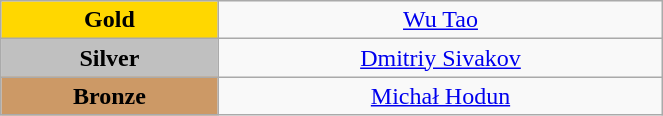<table class="wikitable" style="text-align:center; " width="35%">
<tr>
<td bgcolor="gold"><strong>Gold</strong></td>
<td><a href='#'>Wu Tao</a><br>  <small><em></em></small></td>
</tr>
<tr>
<td bgcolor="silver"><strong>Silver</strong></td>
<td><a href='#'>Dmitriy Sivakov</a><br>  <small><em></em></small></td>
</tr>
<tr>
<td bgcolor="CC9966"><strong>Bronze</strong></td>
<td><a href='#'>Michał Hodun</a><br>  <small><em></em></small></td>
</tr>
</table>
